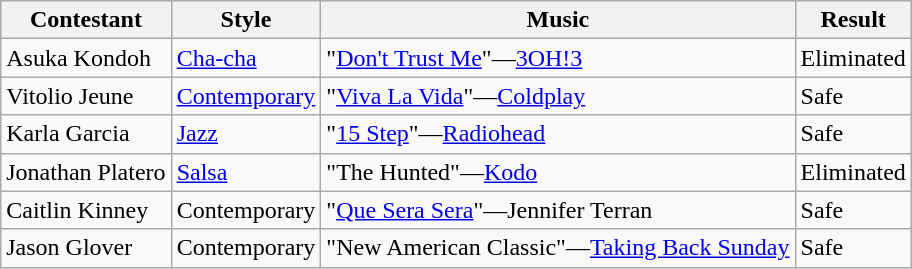<table class="wikitable">
<tr>
<th>Contestant</th>
<th>Style</th>
<th>Music</th>
<th>Result</th>
</tr>
<tr>
<td>Asuka Kondoh</td>
<td><a href='#'>Cha-cha</a></td>
<td>"<a href='#'>Don't Trust Me</a>"—<a href='#'>3OH!3</a></td>
<td>Eliminated</td>
</tr>
<tr>
<td>Vitolio Jeune</td>
<td><a href='#'>Contemporary</a></td>
<td>"<a href='#'>Viva La Vida</a>"—<a href='#'>Coldplay</a></td>
<td>Safe</td>
</tr>
<tr>
<td>Karla Garcia</td>
<td><a href='#'>Jazz</a></td>
<td>"<a href='#'>15 Step</a>"—<a href='#'>Radiohead</a></td>
<td>Safe</td>
</tr>
<tr>
<td>Jonathan Platero</td>
<td><a href='#'>Salsa</a></td>
<td>"The Hunted"—<a href='#'>Kodo</a></td>
<td>Eliminated</td>
</tr>
<tr>
<td>Caitlin Kinney</td>
<td>Contemporary</td>
<td>"<a href='#'>Que Sera Sera</a>"—Jennifer Terran</td>
<td>Safe</td>
</tr>
<tr>
<td>Jason Glover</td>
<td>Contemporary</td>
<td>"New American Classic"—<a href='#'>Taking Back Sunday</a></td>
<td>Safe</td>
</tr>
</table>
